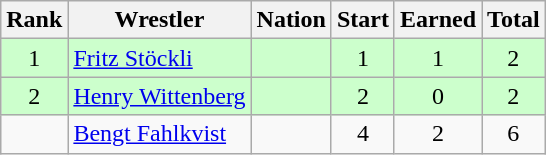<table class="wikitable sortable" style="text-align:center;">
<tr>
<th>Rank</th>
<th>Wrestler</th>
<th>Nation</th>
<th>Start</th>
<th>Earned</th>
<th>Total</th>
</tr>
<tr style="background:#cfc;">
<td>1</td>
<td align=left><a href='#'>Fritz Stöckli</a></td>
<td align=left></td>
<td>1</td>
<td>1</td>
<td>2</td>
</tr>
<tr style="background:#cfc;">
<td>2</td>
<td align=left><a href='#'>Henry Wittenberg</a></td>
<td align=left></td>
<td>2</td>
<td>0</td>
<td>2</td>
</tr>
<tr>
<td></td>
<td align=left><a href='#'>Bengt Fahlkvist</a></td>
<td align=left></td>
<td>4</td>
<td>2</td>
<td>6</td>
</tr>
</table>
